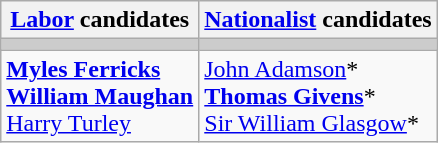<table class="wikitable">
<tr>
<th><a href='#'>Labor</a> candidates</th>
<th><a href='#'>Nationalist</a> candidates</th>
</tr>
<tr bgcolor="#cccccc">
<td></td>
<td></td>
</tr>
<tr>
<td><strong><a href='#'>Myles Ferricks</a></strong><br><strong><a href='#'>William Maughan</a></strong><br><a href='#'>Harry Turley</a></td>
<td><a href='#'>John Adamson</a>*<br><strong><a href='#'>Thomas Givens</a></strong>*<br><a href='#'>Sir William Glasgow</a>*</td>
</tr>
</table>
